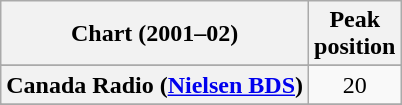<table class="wikitable sortable plainrowheaders" style="text-align:center">
<tr>
<th scope="col">Chart (2001–02)</th>
<th scope="col">Peak<br>position</th>
</tr>
<tr>
</tr>
<tr>
</tr>
<tr>
</tr>
<tr>
<th scope="row">Canada Radio (<a href='#'>Nielsen BDS</a>)</th>
<td>20</td>
</tr>
<tr>
</tr>
<tr>
</tr>
<tr>
</tr>
<tr>
</tr>
<tr>
</tr>
<tr>
</tr>
<tr>
</tr>
<tr>
</tr>
<tr>
</tr>
<tr>
</tr>
<tr>
</tr>
</table>
